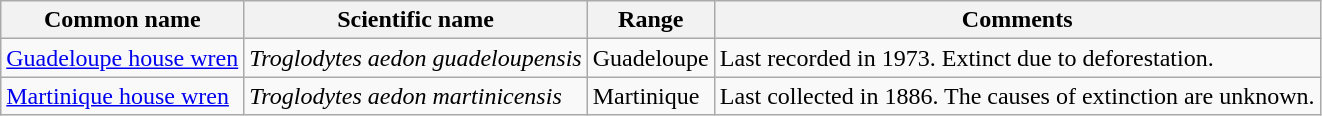<table class="wikitable sortable">
<tr>
<th>Common name</th>
<th>Scientific name</th>
<th>Range</th>
<th class="unsortable">Comments</th>
</tr>
<tr>
<td><a href='#'>Guadeloupe house wren</a></td>
<td><em>Troglodytes aedon guadeloupensis</em></td>
<td>Guadeloupe</td>
<td>Last recorded in 1973. Extinct due to deforestation.</td>
</tr>
<tr>
<td><a href='#'>Martinique house wren</a></td>
<td><em>Troglodytes aedon martinicensis</em></td>
<td>Martinique</td>
<td>Last collected in 1886. The causes of extinction are unknown.</td>
</tr>
</table>
